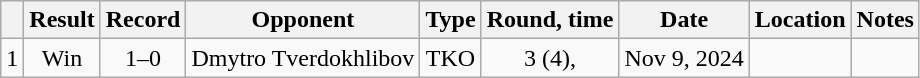<table class="wikitable" style="text-align:center">
<tr>
<th></th>
<th>Result</th>
<th>Record</th>
<th>Opponent</th>
<th>Type</th>
<th>Round, time</th>
<th>Date</th>
<th>Location</th>
<th>Notes</th>
</tr>
<tr>
<td>1</td>
<td>Win</td>
<td>1–0</td>
<td align=left>Dmytro Tverdokhlibov</td>
<td>TKO</td>
<td>3 (4), </td>
<td>Nov 9, 2024</td>
<td align=left></td>
<td align=left></td>
</tr>
</table>
